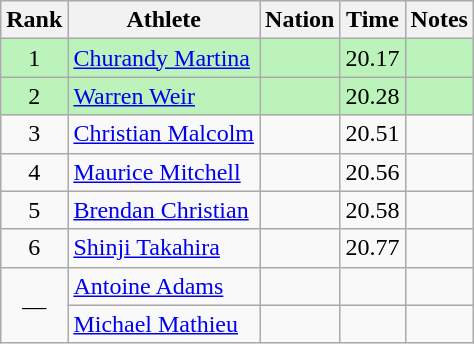<table class="wikitable sortable" style="text-align:center">
<tr>
<th>Rank</th>
<th>Athlete</th>
<th>Nation</th>
<th>Time</th>
<th>Notes</th>
</tr>
<tr style="background:#bbf3bb;">
<td>1</td>
<td align=left><a href='#'>Churandy Martina</a></td>
<td align=left></td>
<td>20.17</td>
<td></td>
</tr>
<tr style="background:#bbf3bb;">
<td>2</td>
<td align=left><a href='#'>Warren Weir</a></td>
<td align=left></td>
<td>20.28</td>
<td></td>
</tr>
<tr>
<td>3</td>
<td align=left><a href='#'>Christian Malcolm</a></td>
<td align=left></td>
<td>20.51</td>
<td></td>
</tr>
<tr>
<td>4</td>
<td align=left><a href='#'>Maurice Mitchell</a></td>
<td align=left></td>
<td>20.56</td>
<td></td>
</tr>
<tr>
<td>5</td>
<td align=left><a href='#'>Brendan Christian</a></td>
<td align=left></td>
<td>20.58</td>
<td></td>
</tr>
<tr>
<td>6</td>
<td align=left><a href='#'>Shinji Takahira</a></td>
<td align=left></td>
<td>20.77</td>
<td></td>
</tr>
<tr>
<td rowspan=2 data-sort-value=7>—</td>
<td align=left><a href='#'>Antoine Adams</a></td>
<td align=left></td>
<td data-sort-value=99.99></td>
<td></td>
</tr>
<tr>
<td align=left><a href='#'>Michael Mathieu</a></td>
<td align=left></td>
<td data-sort-value=99.99></td>
<td></td>
</tr>
</table>
